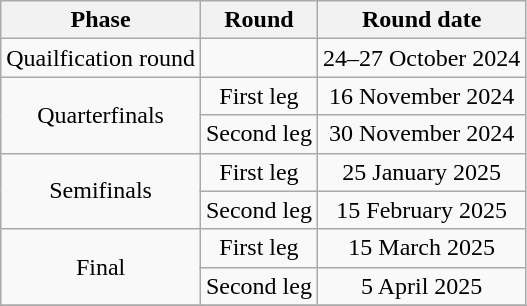<table class="wikitable" style="text-align:center">
<tr>
<th>Phase</th>
<th>Round</th>
<th>Round date</th>
</tr>
<tr>
<td>Quailfication round</td>
<td></td>
<td>24–27 October 2024</td>
</tr>
<tr>
<td rowspan=2>Quarterfinals</td>
<td>First leg</td>
<td>16 November 2024</td>
</tr>
<tr>
<td>Second leg</td>
<td>30 November 2024</td>
</tr>
<tr>
<td rowspan=2>Semifinals</td>
<td>First leg</td>
<td>25 January 2025</td>
</tr>
<tr>
<td>Second leg</td>
<td>15 February 2025</td>
</tr>
<tr>
<td rowspan=2>Final</td>
<td>First leg</td>
<td>15 March 2025</td>
</tr>
<tr>
<td>Second leg</td>
<td>5 April 2025</td>
</tr>
<tr>
</tr>
</table>
